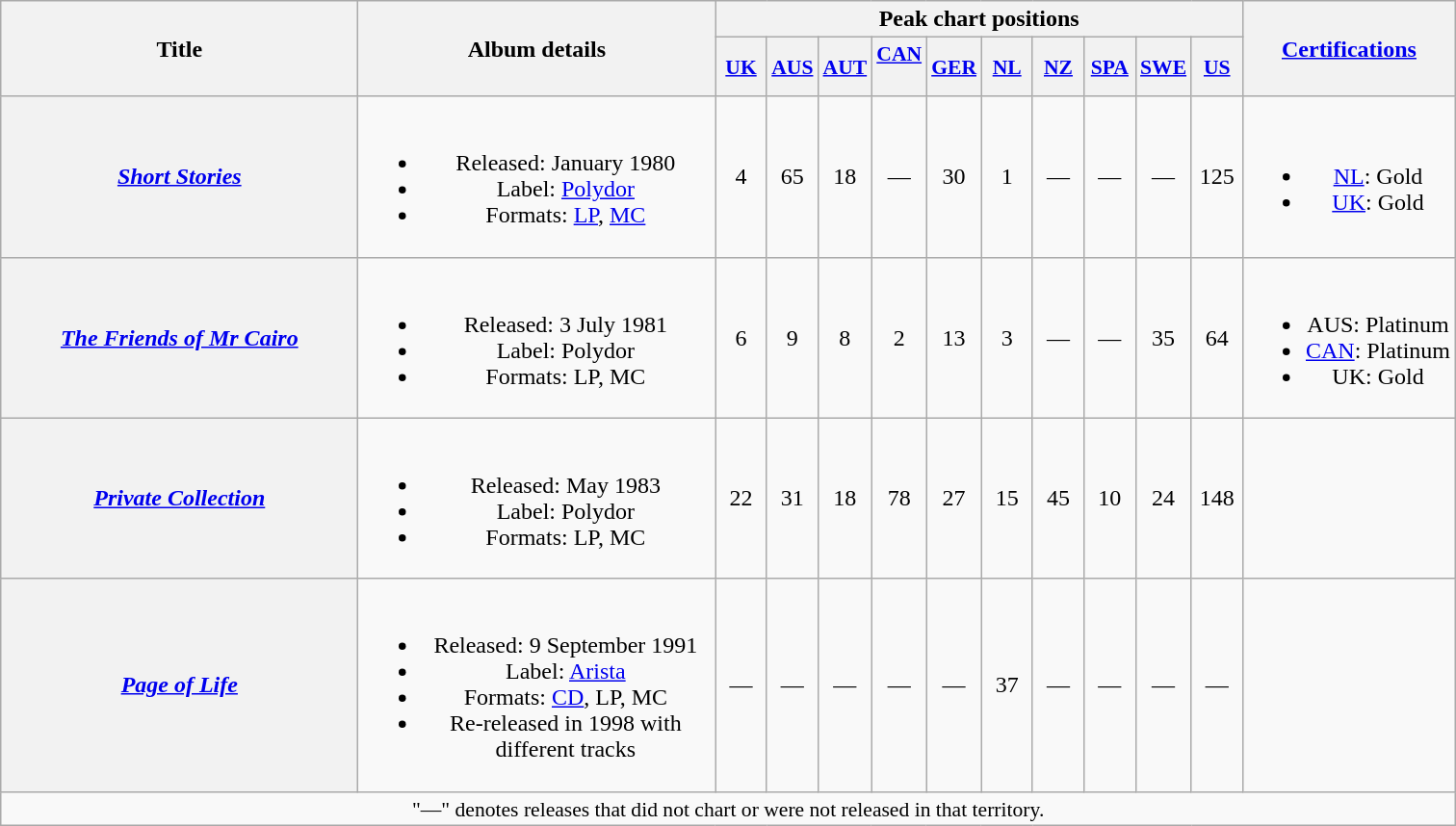<table class="wikitable plainrowheaders" style="text-align:center;">
<tr>
<th rowspan="2" scope="col" style="width:15em;">Title</th>
<th rowspan="2" scope="col" style="width:15em;">Album details</th>
<th colspan="10">Peak chart positions</th>
<th rowspan="2"><a href='#'>Certifications</a></th>
</tr>
<tr>
<th scope="col" style="width:2em;font-size:90%;"><a href='#'>UK</a><br></th>
<th scope="col" style="width:2em;font-size:90%;"><a href='#'>AUS</a><br></th>
<th scope="col" style="width:2em;font-size:90%;"><a href='#'>AUT</a><br></th>
<th scope="col" style="width:2em;font-size:90%;"><a href='#'>CAN</a><br><br></th>
<th scope="col" style="width:2em;font-size:90%;"><a href='#'>GER</a><br></th>
<th scope="col" style="width:2em;font-size:90%;"><a href='#'>NL</a><br></th>
<th scope="col" style="width:2em;font-size:90%;"><a href='#'>NZ</a><br></th>
<th scope="col" style="width:2em;font-size:90%;"><a href='#'>SPA</a><br></th>
<th scope="col" style="width:2em;font-size:90%;"><a href='#'>SWE</a><br></th>
<th scope="col" style="width:2em;font-size:90%;"><a href='#'>US</a><br></th>
</tr>
<tr>
<th scope="row"><em><a href='#'>Short Stories</a></em></th>
<td><br><ul><li>Released: January 1980</li><li>Label: <a href='#'>Polydor</a></li><li>Formats: <a href='#'>LP</a>, <a href='#'>MC</a></li></ul></td>
<td>4</td>
<td>65</td>
<td>18</td>
<td>—</td>
<td>30</td>
<td>1</td>
<td>—</td>
<td>—</td>
<td>—</td>
<td>125</td>
<td><br><ul><li><a href='#'>NL</a>: Gold</li><li><a href='#'>UK</a>: Gold</li></ul></td>
</tr>
<tr>
<th scope="row"><em><a href='#'>The Friends of Mr Cairo</a></em></th>
<td><br><ul><li>Released: 3 July 1981</li><li>Label: Polydor</li><li>Formats: LP, MC</li></ul></td>
<td>6</td>
<td>9</td>
<td>8</td>
<td>2</td>
<td>13</td>
<td>3</td>
<td>—</td>
<td>—</td>
<td>35</td>
<td>64</td>
<td><br><ul><li>AUS: Platinum</li><li><a href='#'>CAN</a>: Platinum</li><li>UK: Gold</li></ul></td>
</tr>
<tr>
<th scope="row"><em><a href='#'>Private Collection</a></em></th>
<td><br><ul><li>Released: May 1983</li><li>Label: Polydor</li><li>Formats: LP, MC</li></ul></td>
<td>22</td>
<td>31</td>
<td>18</td>
<td>78</td>
<td>27</td>
<td>15</td>
<td>45</td>
<td>10</td>
<td>24</td>
<td>148</td>
<td></td>
</tr>
<tr>
<th scope="row"><em><a href='#'>Page of Life</a></em></th>
<td><br><ul><li>Released: 9 September 1991</li><li>Label: <a href='#'>Arista</a></li><li>Formats: <a href='#'>CD</a>, LP, MC</li><li>Re-released in 1998 with different tracks</li></ul></td>
<td>—</td>
<td>—</td>
<td>—</td>
<td>—</td>
<td>—</td>
<td>37</td>
<td>—</td>
<td>—</td>
<td>—</td>
<td>—</td>
<td></td>
</tr>
<tr>
<td colspan="13" style="font-size:90%">"—" denotes releases that did not chart or were not released in that territory.</td>
</tr>
</table>
